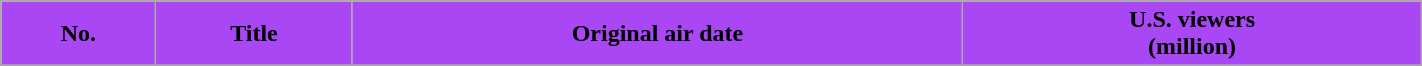<table class="wikitable plainrowheaders" width="75%">
<tr>
<th style="background:#A847F3;"><span> No.</span></th>
<th style="background:#A847F3;"><span> Title</span></th>
<th style="background:#A847F3;"><span> Original air date</span></th>
<th style="background:#A847F3;"><span> U.S. viewers<br>(million)</span></th>
</tr>
<tr>
</tr>
</table>
